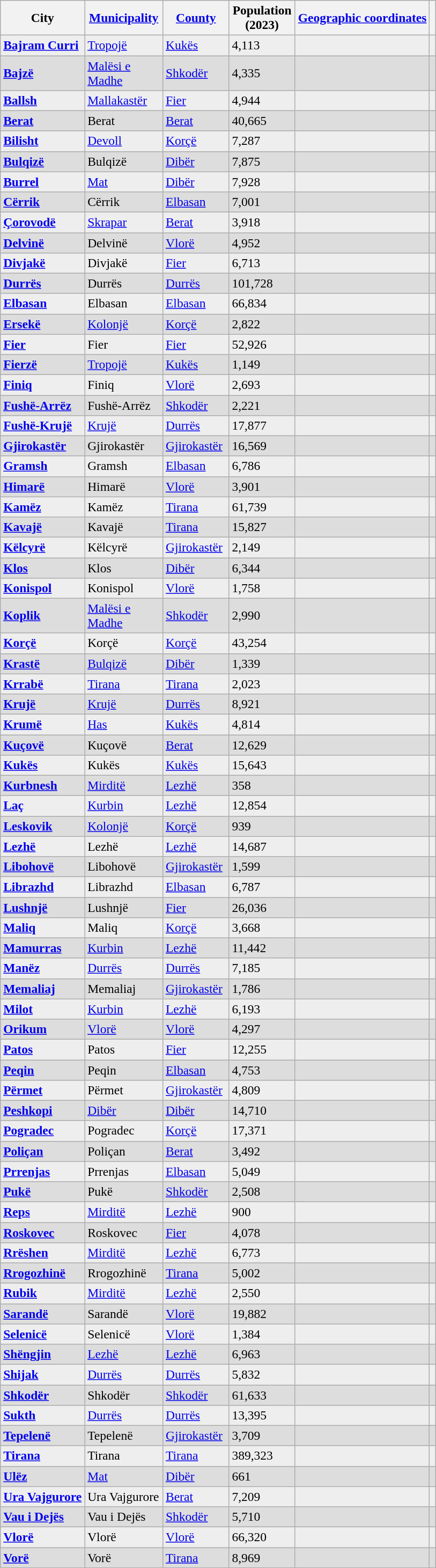<table class="sortable plainrowheaders wikitable" style="cellspacing=2px; text-align:left; font-size:98%;">
<tr style="font-size:100%; text-align:right;">
<th ! scope="col" class="sortable">City</th>
<th ! style="width:90px;" scope="col"><a href='#'>Municipality</a></th>
<th ! style="width:75px;" scope="col"><a href='#'>County</a></th>
<th ! style="width:75px;" scope="col">Population (2023)</th>
<th ! scope="col"><a href='#'>Geographic coordinates</a></th>
<th ! scope="col"></th>
</tr>
<tr style="background:#eee">
<td><strong><a href='#'>Bajram Curri</a></strong></td>
<td style=text-align:left><a href='#'>Tropojë</a></td>
<td><a href='#'>Kukës</a></td>
<td>4,113</td>
<td></td>
<td align=center></td>
</tr>
<tr style="background:#ddd">
<td><strong><a href='#'>Bajzë</a></strong></td>
<td style=text-align:left><a href='#'>Malësi e Madhe</a></td>
<td><a href='#'>Shkodër</a></td>
<td>4,335</td>
<td></td>
<td align=center></td>
</tr>
<tr style="background:#eee">
<td><strong><a href='#'>Ballsh</a></strong></td>
<td style=text-align:left><a href='#'>Mallakastër</a></td>
<td><a href='#'>Fier</a></td>
<td>4,944</td>
<td></td>
<td align=center></td>
</tr>
<tr style="background:#ddd">
<td><strong><a href='#'>Berat</a></strong></td>
<td style=text-align:left>Berat</td>
<td><a href='#'>Berat</a></td>
<td>40,665</td>
<td></td>
<td align=center></td>
</tr>
<tr style="background:#eee">
<td><strong><a href='#'>Bilisht</a></strong></td>
<td style=text-align:left><a href='#'>Devoll</a></td>
<td><a href='#'>Korçë</a></td>
<td>7,287</td>
<td></td>
<td align=center></td>
</tr>
<tr style="background:#ddd">
<td><strong><a href='#'>Bulqizë</a></strong></td>
<td style=text-align:left>Bulqizë</td>
<td><a href='#'>Dibër</a></td>
<td>7,875</td>
<td></td>
<td align=center></td>
</tr>
<tr style="background:#eee">
<td><strong><a href='#'>Burrel</a></strong></td>
<td style=text-align:left><a href='#'>Mat</a></td>
<td><a href='#'>Dibër</a></td>
<td>7,928</td>
<td></td>
<td align=center></td>
</tr>
<tr style="background:#ddd">
<td><strong><a href='#'>Cërrik</a></strong></td>
<td style=text-align:left>Cërrik</td>
<td><a href='#'>Elbasan</a></td>
<td>7,001</td>
<td></td>
<td align=center></td>
</tr>
<tr style="background:#eee">
<td><strong><a href='#'>Çorovodë</a></strong></td>
<td style=text-align:left><a href='#'>Skrapar</a></td>
<td><a href='#'>Berat</a></td>
<td>3,918</td>
<td></td>
<td align=center></td>
</tr>
<tr style="background:#ddd">
<td><strong><a href='#'>Delvinë</a></strong></td>
<td style=text-align:left>Delvinë</td>
<td><a href='#'>Vlorë</a></td>
<td>4,952</td>
<td></td>
<td align=center></td>
</tr>
<tr style="background:#eee">
<td><strong><a href='#'>Divjakë</a></strong></td>
<td style=text-align:left>Divjakë</td>
<td><a href='#'>Fier</a></td>
<td>6,713</td>
<td></td>
<td align=center></td>
</tr>
<tr style="background:#ddd">
<td><strong><a href='#'>Durrës</a></strong></td>
<td style=text-align:left>Durrës</td>
<td><a href='#'>Durrës</a></td>
<td>101,728</td>
<td></td>
<td align=center></td>
</tr>
<tr style="background:#eee">
<td><strong><a href='#'>Elbasan</a></strong></td>
<td style=text-align:left>Elbasan</td>
<td><a href='#'>Elbasan</a></td>
<td>66,834</td>
<td></td>
<td align=center></td>
</tr>
<tr style="background:#ddd">
<td><strong><a href='#'>Ersekë</a></strong></td>
<td style=text-align:left><a href='#'>Kolonjë</a></td>
<td><a href='#'>Korçë</a></td>
<td>2,822</td>
<td></td>
<td align=center></td>
</tr>
<tr style="background:#eee">
<td><strong><a href='#'>Fier</a></strong></td>
<td style=text-align:left>Fier</td>
<td><a href='#'>Fier</a></td>
<td>52,926</td>
<td></td>
<td align=center></td>
</tr>
<tr style="background:#ddd">
<td><strong><a href='#'>Fierzë</a></strong></td>
<td style=text-align:left><a href='#'>Tropojë</a></td>
<td><a href='#'>Kukës</a></td>
<td>1,149</td>
<td></td>
<td align=center></td>
</tr>
<tr style="background:#eee">
<td><strong><a href='#'>Finiq</a></strong></td>
<td style=text-align:left>Finiq</td>
<td><a href='#'>Vlorë</a></td>
<td>2,693</td>
<td></td>
<td align=center></td>
</tr>
<tr style="background:#ddd">
<td><strong><a href='#'>Fushë-Arrëz</a></strong></td>
<td style=text-align:left>Fushë-Arrëz</td>
<td><a href='#'>Shkodër</a></td>
<td>2,221</td>
<td></td>
<td align=center></td>
</tr>
<tr style="background:#eee">
<td><strong><a href='#'>Fushë-Krujë</a></strong></td>
<td style=text-align:left><a href='#'>Krujë</a></td>
<td><a href='#'>Durrës</a></td>
<td>17,877</td>
<td></td>
<td align=center></td>
</tr>
<tr style="background:#ddd">
<td><strong><a href='#'>Gjirokastër</a></strong></td>
<td style=text-align:left>Gjirokastër</td>
<td><a href='#'>Gjirokastër</a></td>
<td>16,569</td>
<td></td>
<td align=center></td>
</tr>
<tr style="background:#eee">
<td><strong><a href='#'>Gramsh</a></strong></td>
<td style=text-align:left>Gramsh</td>
<td><a href='#'>Elbasan</a></td>
<td>6,786</td>
<td></td>
<td align=center></td>
</tr>
<tr style="background:#ddd">
<td><strong><a href='#'>Himarë</a></strong></td>
<td style=text-align:left>Himarë</td>
<td><a href='#'>Vlorë</a></td>
<td>3,901</td>
<td></td>
<td align=center></td>
</tr>
<tr style="background:#eee">
<td><strong><a href='#'>Kamëz</a></strong></td>
<td style=text-align:left>Kamëz</td>
<td><a href='#'>Tirana</a></td>
<td>61,739</td>
<td></td>
<td align=center></td>
</tr>
<tr style="background:#ddd">
<td><strong><a href='#'>Kavajë</a></strong></td>
<td style=text-align:left>Kavajë</td>
<td><a href='#'>Tirana</a></td>
<td>15,827</td>
<td></td>
<td align=center></td>
</tr>
<tr style="background:#eee">
<td><strong><a href='#'>Këlcyrë</a></strong></td>
<td style=text-align:left>Këlcyrë</td>
<td><a href='#'>Gjirokastër</a></td>
<td>2,149</td>
<td></td>
<td align=center></td>
</tr>
<tr style="background:#ddd">
<td><strong><a href='#'>Klos</a></strong></td>
<td style=text-align:left>Klos</td>
<td><a href='#'>Dibër</a></td>
<td>6,344</td>
<td></td>
<td align=center></td>
</tr>
<tr style="background:#eee">
<td><strong><a href='#'>Konispol</a></strong></td>
<td style=text-align:left>Konispol</td>
<td><a href='#'>Vlorë</a></td>
<td>1,758</td>
<td></td>
<td align=center></td>
</tr>
<tr style="background:#ddd">
<td><strong><a href='#'>Koplik</a></strong></td>
<td style=text-align:left><a href='#'>Malësi e Madhe</a></td>
<td><a href='#'>Shkodër</a></td>
<td>2,990</td>
<td></td>
<td align=center></td>
</tr>
<tr style="background:#eee">
<td><strong><a href='#'>Korçë</a></strong></td>
<td style=text-align:left>Korçë</td>
<td><a href='#'>Korçë</a></td>
<td>43,254</td>
<td></td>
<td align=center></td>
</tr>
<tr style="background:#ddd">
<td><strong><a href='#'>Krastë</a></strong></td>
<td style=text-align:left><a href='#'>Bulqizë</a></td>
<td><a href='#'>Dibër</a></td>
<td>1,339</td>
<td></td>
<td align=center></td>
</tr>
<tr style="background:#eee">
<td><strong><a href='#'>Krrabë</a></strong></td>
<td style=text-align:left><a href='#'>Tirana</a></td>
<td><a href='#'>Tirana</a></td>
<td>2,023</td>
<td></td>
<td align=center></td>
</tr>
<tr style="background:#ddd">
<td><strong><a href='#'>Krujë</a></strong></td>
<td style=text-align:left><a href='#'>Krujë</a></td>
<td><a href='#'>Durrës</a></td>
<td>8,921</td>
<td></td>
<td align=center></td>
</tr>
<tr style="background:#eee">
<td><strong><a href='#'>Krumë</a></strong></td>
<td style=text-align:left><a href='#'>Has</a></td>
<td><a href='#'>Kukës</a></td>
<td>4,814</td>
<td></td>
<td align=center></td>
</tr>
<tr style="background:#ddd">
<td><strong><a href='#'>Kuçovë</a></strong></td>
<td style=text-align:left>Kuçovë</td>
<td><a href='#'>Berat</a></td>
<td>12,629</td>
<td></td>
<td align=center></td>
</tr>
<tr style="background:#eee">
<td><strong><a href='#'>Kukës</a></strong></td>
<td style=text-align:left>Kukës</td>
<td><a href='#'>Kukës</a></td>
<td>15,643</td>
<td></td>
<td align=center></td>
</tr>
<tr style="background:#ddd">
<td><strong><a href='#'>Kurbnesh</a></strong></td>
<td style=text-align:left><a href='#'>Mirditë</a></td>
<td><a href='#'>Lezhë</a></td>
<td>358</td>
<td></td>
<td align=center></td>
</tr>
<tr style="background:#eee">
<td><strong><a href='#'>Laç</a></strong></td>
<td style=text-align:left><a href='#'>Kurbin</a></td>
<td><a href='#'>Lezhë</a></td>
<td>12,854</td>
<td></td>
<td align=center></td>
</tr>
<tr style="background:#ddd">
<td><strong><a href='#'>Leskovik</a></strong></td>
<td style=text-align:left><a href='#'>Kolonjë</a></td>
<td><a href='#'>Korçë</a></td>
<td>939</td>
<td></td>
<td align=center></td>
</tr>
<tr style="background:#eee">
<td><strong><a href='#'>Lezhë</a></strong></td>
<td style=text-align:left>Lezhë</td>
<td><a href='#'>Lezhë</a></td>
<td>14,687</td>
<td></td>
<td align=center></td>
</tr>
<tr style="background:#ddd">
<td><strong><a href='#'>Libohovë</a></strong></td>
<td style=text-align:left>Libohovë</td>
<td><a href='#'>Gjirokastër</a></td>
<td>1,599</td>
<td></td>
<td align=center></td>
</tr>
<tr style="background:#eee">
<td><strong><a href='#'>Librazhd</a></strong></td>
<td style=text-align:left>Librazhd</td>
<td><a href='#'>Elbasan</a></td>
<td>6,787</td>
<td></td>
<td align=center></td>
</tr>
<tr style="background:#ddd">
<td><strong><a href='#'>Lushnjë</a></strong></td>
<td style=text-align:left>Lushnjë</td>
<td><a href='#'>Fier</a></td>
<td>26,036</td>
<td></td>
<td align=center></td>
</tr>
<tr style="background:#eee">
<td><strong><a href='#'>Maliq</a></strong></td>
<td style=text-align:left>Maliq</td>
<td><a href='#'>Korçë</a></td>
<td>3,668</td>
<td></td>
<td align=center></td>
</tr>
<tr style="background:#ddd">
<td><strong><a href='#'>Mamurras</a></strong></td>
<td style=text-align:left><a href='#'>Kurbin</a></td>
<td><a href='#'>Lezhë</a></td>
<td>11,442</td>
<td></td>
<td align=center></td>
</tr>
<tr style="background:#eee">
<td><strong><a href='#'>Manëz</a></strong></td>
<td style=text-align:left><a href='#'>Durrës</a></td>
<td><a href='#'>Durrës</a></td>
<td>7,185</td>
<td></td>
<td align=center></td>
</tr>
<tr style="background:#ddd">
<td><strong><a href='#'>Memaliaj</a></strong></td>
<td style=text-align:left>Memaliaj</td>
<td><a href='#'>Gjirokastër</a></td>
<td>1,786</td>
<td></td>
<td align=center></td>
</tr>
<tr style="background:#eee">
<td><strong><a href='#'>Milot</a></strong></td>
<td style=text-align:left><a href='#'>Kurbin</a></td>
<td><a href='#'>Lezhë</a></td>
<td>6,193</td>
<td></td>
<td align=center></td>
</tr>
<tr style="background:#ddd">
<td><strong><a href='#'>Orikum</a></strong></td>
<td style=text-align:left><a href='#'>Vlorë</a></td>
<td><a href='#'>Vlorë</a></td>
<td>4,297</td>
<td></td>
<td align=center></td>
</tr>
<tr style="background:#eee">
<td><strong><a href='#'>Patos</a></strong></td>
<td style=text-align:left>Patos</td>
<td><a href='#'>Fier</a></td>
<td>12,255</td>
<td></td>
<td align=center></td>
</tr>
<tr style="background:#ddd">
<td><strong><a href='#'>Peqin</a></strong></td>
<td style=text-align:left>Peqin</td>
<td><a href='#'>Elbasan</a></td>
<td>4,753</td>
<td></td>
<td align=center></td>
</tr>
<tr style="background:#eee">
<td><strong><a href='#'>Përmet</a></strong></td>
<td style=text-align:left>Përmet</td>
<td><a href='#'>Gjirokastër</a></td>
<td>4,809</td>
<td></td>
<td align=center></td>
</tr>
<tr style="background:#ddd">
<td><strong><a href='#'>Peshkopi</a></strong></td>
<td style=text-align:left><a href='#'>Dibër</a></td>
<td><a href='#'>Dibër</a></td>
<td>14,710</td>
<td></td>
<td align=center></td>
</tr>
<tr style="background:#eee">
<td><strong><a href='#'>Pogradec</a></strong></td>
<td style=text-align:left>Pogradec</td>
<td><a href='#'>Korçë</a></td>
<td>17,371</td>
<td></td>
<td align=center></td>
</tr>
<tr style="background:#ddd">
<td><strong><a href='#'>Poliçan</a></strong></td>
<td style=text-align:left>Poliçan</td>
<td><a href='#'>Berat</a></td>
<td>3,492</td>
<td></td>
<td align=center></td>
</tr>
<tr style="background:#eee">
<td><strong><a href='#'>Prrenjas</a></strong></td>
<td style=text-align:left>Prrenjas</td>
<td><a href='#'>Elbasan</a></td>
<td>5,049</td>
<td></td>
<td align=center></td>
</tr>
<tr style="background:#ddd">
<td><strong><a href='#'>Pukë</a></strong></td>
<td style=text-align:left>Pukë</td>
<td><a href='#'>Shkodër</a></td>
<td>2,508</td>
<td></td>
<td align=center></td>
</tr>
<tr style="background:#eee">
<td><strong><a href='#'>Reps</a></strong></td>
<td style=text-align:left><a href='#'>Mirditë</a></td>
<td><a href='#'>Lezhë</a></td>
<td>900</td>
<td></td>
<td align=center></td>
</tr>
<tr style="background:#ddd">
<td><strong><a href='#'>Roskovec</a></strong></td>
<td style=text-align:left>Roskovec</td>
<td><a href='#'>Fier</a></td>
<td>4,078</td>
<td></td>
<td align=center></td>
</tr>
<tr style="background:#eee">
<td><strong><a href='#'>Rrëshen</a></strong></td>
<td style=text-align:left><a href='#'>Mirditë</a></td>
<td><a href='#'>Lezhë</a></td>
<td>6,773</td>
<td></td>
<td align=center></td>
</tr>
<tr style="background:#ddd">
<td><strong><a href='#'>Rrogozhinë</a></strong></td>
<td style=text-align:left>Rrogozhinë</td>
<td><a href='#'>Tirana</a></td>
<td>5,002</td>
<td></td>
<td align=center></td>
</tr>
<tr style="background:#eee">
<td><strong><a href='#'>Rubik</a></strong></td>
<td style=text-align:left><a href='#'>Mirditë</a></td>
<td><a href='#'>Lezhë</a></td>
<td>2,550</td>
<td></td>
<td align=center></td>
</tr>
<tr style="background:#ddd">
<td><strong><a href='#'>Sarandë</a></strong></td>
<td style=text-align:left>Sarandë</td>
<td><a href='#'>Vlorë</a></td>
<td>19,882</td>
<td></td>
<td align=center></td>
</tr>
<tr style="background:#eee">
<td><strong><a href='#'>Selenicë</a></strong></td>
<td style=text-align:left>Selenicë</td>
<td><a href='#'>Vlorë</a></td>
<td>1,384</td>
<td></td>
<td align=center></td>
</tr>
<tr style="background:#ddd">
<td><strong><a href='#'>Shëngjin</a></strong></td>
<td style=text-align:left><a href='#'>Lezhë</a></td>
<td><a href='#'>Lezhë</a></td>
<td>6,963</td>
<td></td>
<td align=center></td>
</tr>
<tr style="background:#eee">
<td><strong><a href='#'>Shijak</a></strong></td>
<td style=text-align:left><a href='#'>Durrës</a></td>
<td><a href='#'>Durrës</a></td>
<td>5,832</td>
<td></td>
<td align=center></td>
</tr>
<tr style="background:#ddd">
<td><strong><a href='#'>Shkodër</a></strong></td>
<td style=text-align:left>Shkodër</td>
<td><a href='#'>Shkodër</a></td>
<td>61,633</td>
<td></td>
<td align=center></td>
</tr>
<tr style="background:#eee">
<td><strong><a href='#'>Sukth</a></strong></td>
<td style=text-align:left><a href='#'>Durrës</a></td>
<td><a href='#'>Durrës</a></td>
<td>13,395</td>
<td></td>
<td align=center></td>
</tr>
<tr style="background:#ddd">
<td><strong><a href='#'>Tepelenë</a></strong></td>
<td style=text-align:left>Tepelenë</td>
<td><a href='#'>Gjirokastër</a></td>
<td>3,709</td>
<td></td>
<td align=center></td>
</tr>
<tr style="background:#eee">
<td><strong><a href='#'>Tirana</a></strong></td>
<td style=text-align:left>Tirana</td>
<td><a href='#'>Tirana</a></td>
<td>389,323</td>
<td></td>
<td align=center></td>
</tr>
<tr style="background:#ddd">
<td><strong><a href='#'>Ulëz</a></strong></td>
<td style=text-align:left><a href='#'>Mat</a></td>
<td><a href='#'>Dibër</a></td>
<td>661</td>
<td></td>
<td align=center></td>
</tr>
<tr style="background:#eee">
<td><strong><a href='#'>Ura Vajgurore</a></strong></td>
<td style=text-align:left>Ura Vajgurore</td>
<td><a href='#'>Berat</a></td>
<td>7,209</td>
<td></td>
<td align=center></td>
</tr>
<tr style="background:#ddd">
<td><strong><a href='#'>Vau i Dejës</a></strong></td>
<td style=text-align:left>Vau i Dejës</td>
<td><a href='#'>Shkodër</a></td>
<td>5,710</td>
<td></td>
<td align=center></td>
</tr>
<tr style="background:#eee">
<td><strong><a href='#'>Vlorë</a></strong></td>
<td style=text-align:left>Vlorë</td>
<td><a href='#'>Vlorë</a></td>
<td>66,320</td>
<td></td>
<td align=center></td>
</tr>
<tr style="background:#ddd">
<td><strong><a href='#'>Vorë</a></strong></td>
<td style=text-align:left>Vorë</td>
<td><a href='#'>Tirana</a></td>
<td>8,969</td>
<td></td>
<td align=center></td>
</tr>
</table>
